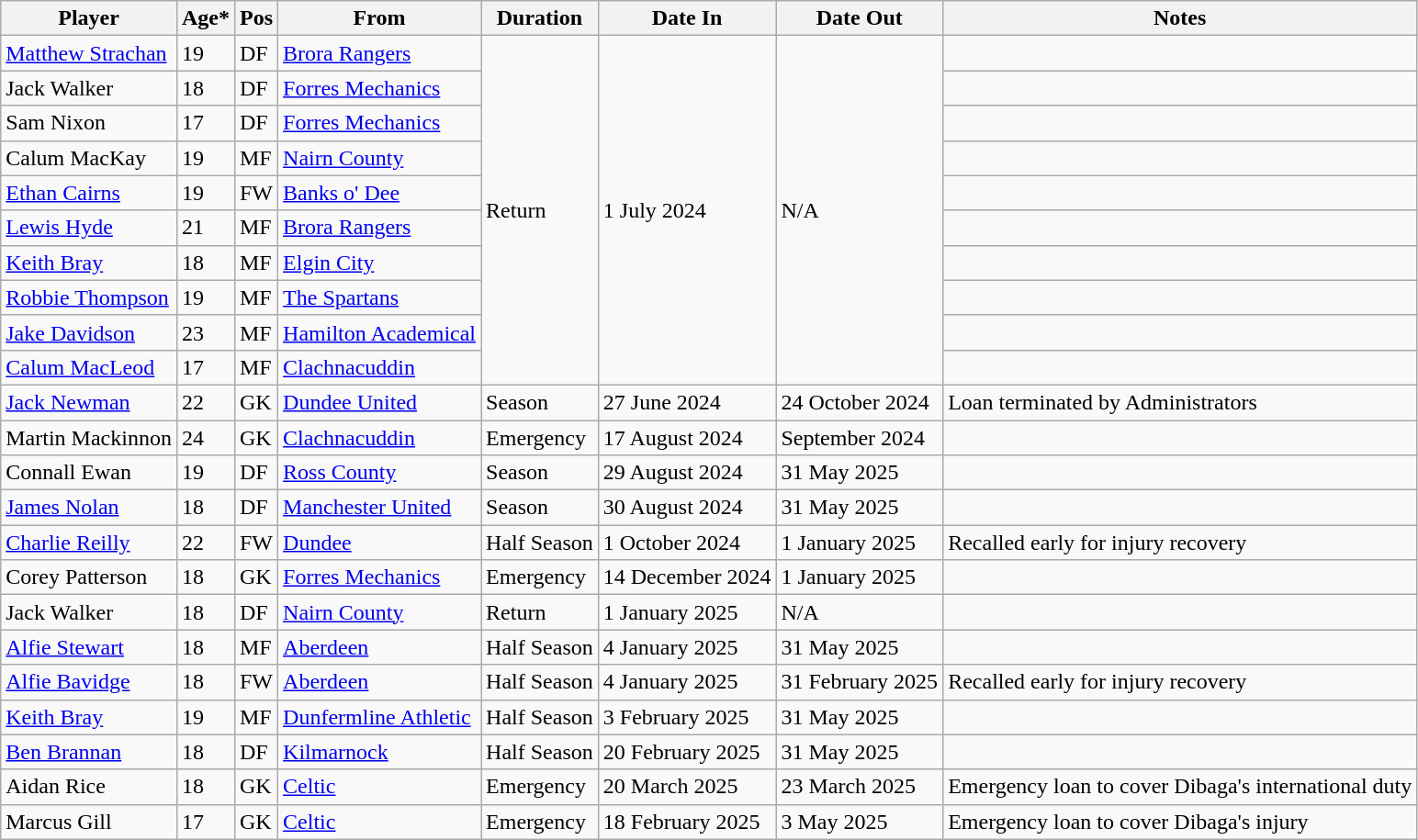<table class="wikitable">
<tr>
<th>Player</th>
<th>Age*</th>
<th>Pos</th>
<th>From</th>
<th>Duration</th>
<th>Date In</th>
<th>Date Out</th>
<th>Notes</th>
</tr>
<tr>
<td> <a href='#'>Matthew Strachan</a></td>
<td>19</td>
<td>DF</td>
<td> <a href='#'>Brora Rangers</a></td>
<td rowspan="10">Return</td>
<td rowspan="10">1 July 2024</td>
<td rowspan="10">N/A</td>
<td></td>
</tr>
<tr>
<td> Jack Walker</td>
<td>18</td>
<td>DF</td>
<td> <a href='#'>Forres Mechanics</a></td>
<td></td>
</tr>
<tr>
<td> Sam Nixon</td>
<td>17</td>
<td>DF</td>
<td> <a href='#'>Forres Mechanics</a></td>
<td></td>
</tr>
<tr>
<td> Calum MacKay</td>
<td>19</td>
<td>MF</td>
<td> <a href='#'>Nairn County</a></td>
<td></td>
</tr>
<tr>
<td> <a href='#'>Ethan Cairns</a></td>
<td>19</td>
<td>FW</td>
<td> <a href='#'>Banks o' Dee</a></td>
<td></td>
</tr>
<tr>
<td> <a href='#'>Lewis Hyde</a></td>
<td>21</td>
<td>MF</td>
<td> <a href='#'>Brora Rangers</a></td>
<td></td>
</tr>
<tr>
<td> <a href='#'>Keith Bray</a></td>
<td>18</td>
<td>MF</td>
<td> <a href='#'>Elgin City</a></td>
<td></td>
</tr>
<tr>
<td> <a href='#'>Robbie Thompson</a></td>
<td>19</td>
<td>MF</td>
<td> <a href='#'>The Spartans</a></td>
<td></td>
</tr>
<tr>
<td> <a href='#'>Jake Davidson</a></td>
<td>23</td>
<td>MF</td>
<td> <a href='#'>Hamilton Academical</a></td>
<td></td>
</tr>
<tr>
<td> <a href='#'>Calum MacLeod</a></td>
<td>17</td>
<td>MF</td>
<td> <a href='#'>Clachnacuddin</a></td>
<td></td>
</tr>
<tr>
<td> <a href='#'>Jack Newman</a></td>
<td>22</td>
<td>GK</td>
<td> <a href='#'>Dundee United</a></td>
<td>Season</td>
<td>27 June 2024</td>
<td>24 October 2024</td>
<td>Loan terminated by Administrators</td>
</tr>
<tr>
<td> Martin Mackinnon</td>
<td>24</td>
<td>GK</td>
<td> <a href='#'>Clachnacuddin</a></td>
<td>Emergency</td>
<td>17 August 2024</td>
<td>September 2024</td>
<td></td>
</tr>
<tr>
<td> Connall Ewan</td>
<td>19</td>
<td>DF</td>
<td> <a href='#'>Ross County</a></td>
<td>Season</td>
<td>29 August 2024</td>
<td>31 May 2025</td>
<td></td>
</tr>
<tr>
<td> <a href='#'>James Nolan</a></td>
<td>18</td>
<td>DF</td>
<td> <a href='#'>Manchester United</a></td>
<td>Season</td>
<td>30 August 2024</td>
<td>31 May 2025</td>
<td></td>
</tr>
<tr>
<td> <a href='#'>Charlie Reilly</a></td>
<td>22</td>
<td>FW</td>
<td> <a href='#'>Dundee</a></td>
<td>Half Season</td>
<td>1 October 2024</td>
<td>1 January 2025</td>
<td>Recalled early for injury recovery</td>
</tr>
<tr>
<td> Corey Patterson</td>
<td>18</td>
<td>GK</td>
<td> <a href='#'>Forres Mechanics</a></td>
<td>Emergency</td>
<td>14 December 2024</td>
<td>1 January 2025</td>
<td></td>
</tr>
<tr>
<td> Jack Walker</td>
<td>18</td>
<td>DF</td>
<td> <a href='#'>Nairn County</a></td>
<td>Return</td>
<td>1 January 2025</td>
<td>N/A</td>
<td></td>
</tr>
<tr>
<td> <a href='#'>Alfie Stewart</a></td>
<td>18</td>
<td>MF</td>
<td> <a href='#'>Aberdeen</a></td>
<td>Half Season</td>
<td>4 January 2025</td>
<td>31 May 2025</td>
<td></td>
</tr>
<tr>
<td> <a href='#'>Alfie Bavidge</a></td>
<td>18</td>
<td>FW</td>
<td> <a href='#'>Aberdeen</a></td>
<td>Half Season</td>
<td>4 January 2025</td>
<td>31 February 2025</td>
<td>Recalled early for injury recovery</td>
</tr>
<tr>
<td> <a href='#'>Keith Bray</a></td>
<td>19</td>
<td>MF</td>
<td> <a href='#'>Dunfermline Athletic</a></td>
<td>Half Season</td>
<td>3 February 2025</td>
<td>31 May 2025</td>
<td></td>
</tr>
<tr>
<td> <a href='#'>Ben Brannan</a></td>
<td>18</td>
<td>DF</td>
<td> <a href='#'>Kilmarnock</a></td>
<td>Half Season</td>
<td>20 February 2025</td>
<td>31 May 2025</td>
<td></td>
</tr>
<tr>
<td> Aidan Rice</td>
<td>18</td>
<td>GK</td>
<td> <a href='#'>Celtic</a></td>
<td>Emergency</td>
<td>20 March 2025</td>
<td>23 March 2025</td>
<td>Emergency loan to cover Dibaga's international duty</td>
</tr>
<tr>
<td> Marcus Gill</td>
<td>17</td>
<td>GK</td>
<td> <a href='#'>Celtic</a></td>
<td>Emergency</td>
<td>18 February 2025</td>
<td>3 May 2025</td>
<td>Emergency loan to cover Dibaga's injury</td>
</tr>
</table>
